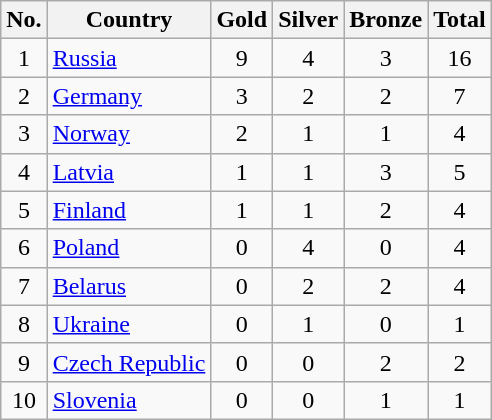<table class="wikitable sortable" style="text-align: center;">
<tr>
<th>No.</th>
<th>Country</th>
<th>Gold</th>
<th>Silver</th>
<th>Bronze</th>
<th>Total</th>
</tr>
<tr>
<td>1</td>
<td align="left"> <a href='#'>Russia</a></td>
<td>9</td>
<td>4</td>
<td>3</td>
<td>16</td>
</tr>
<tr>
<td>2</td>
<td align="left"> <a href='#'>Germany</a></td>
<td>3</td>
<td>2</td>
<td>2</td>
<td>7</td>
</tr>
<tr>
<td>3</td>
<td align="left"> <a href='#'>Norway</a></td>
<td>2</td>
<td>1</td>
<td>1</td>
<td>4</td>
</tr>
<tr>
<td>4</td>
<td align="left"> <a href='#'>Latvia</a></td>
<td>1</td>
<td>1</td>
<td>3</td>
<td>5</td>
</tr>
<tr>
<td>5</td>
<td align="left"> <a href='#'>Finland</a></td>
<td>1</td>
<td>1</td>
<td>2</td>
<td>4</td>
</tr>
<tr>
<td>6</td>
<td align="left"> <a href='#'>Poland</a></td>
<td>0</td>
<td>4</td>
<td>0</td>
<td>4</td>
</tr>
<tr>
<td>7</td>
<td align="left"> <a href='#'>Belarus</a></td>
<td>0</td>
<td>2</td>
<td>2</td>
<td>4</td>
</tr>
<tr>
<td>8</td>
<td align="left"> <a href='#'>Ukraine</a></td>
<td>0</td>
<td>1</td>
<td>0</td>
<td>1</td>
</tr>
<tr>
<td>9</td>
<td align="left"> <a href='#'>Czech Republic</a></td>
<td>0</td>
<td>0</td>
<td>2</td>
<td>2</td>
</tr>
<tr>
<td>10</td>
<td align="left"> <a href='#'>Slovenia</a></td>
<td>0</td>
<td>0</td>
<td>1</td>
<td>1</td>
</tr>
</table>
